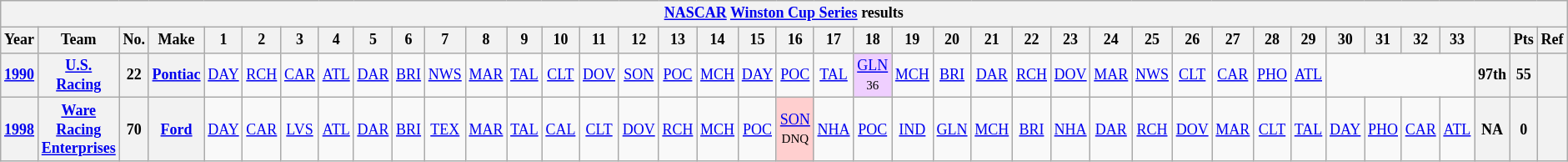<table class="wikitable" style="text-align:center; font-size:75%">
<tr>
<th colspan=45><a href='#'>NASCAR</a> <a href='#'>Winston Cup Series</a> results</th>
</tr>
<tr>
<th>Year</th>
<th>Team</th>
<th>No.</th>
<th>Make</th>
<th>1</th>
<th>2</th>
<th>3</th>
<th>4</th>
<th>5</th>
<th>6</th>
<th>7</th>
<th>8</th>
<th>9</th>
<th>10</th>
<th>11</th>
<th>12</th>
<th>13</th>
<th>14</th>
<th>15</th>
<th>16</th>
<th>17</th>
<th>18</th>
<th>19</th>
<th>20</th>
<th>21</th>
<th>22</th>
<th>23</th>
<th>24</th>
<th>25</th>
<th>26</th>
<th>27</th>
<th>28</th>
<th>29</th>
<th>30</th>
<th>31</th>
<th>32</th>
<th>33</th>
<th></th>
<th>Pts</th>
<th>Ref</th>
</tr>
<tr>
<th><a href='#'>1990</a></th>
<th><a href='#'>U.S. Racing</a></th>
<th>22</th>
<th><a href='#'>Pontiac</a></th>
<td><a href='#'>DAY</a></td>
<td><a href='#'>RCH</a></td>
<td><a href='#'>CAR</a></td>
<td><a href='#'>ATL</a></td>
<td><a href='#'>DAR</a></td>
<td><a href='#'>BRI</a></td>
<td><a href='#'>NWS</a></td>
<td><a href='#'>MAR</a></td>
<td><a href='#'>TAL</a></td>
<td><a href='#'>CLT</a></td>
<td><a href='#'>DOV</a></td>
<td><a href='#'>SON</a></td>
<td><a href='#'>POC</a></td>
<td><a href='#'>MCH</a></td>
<td><a href='#'>DAY</a></td>
<td><a href='#'>POC</a></td>
<td><a href='#'>TAL</a></td>
<td style="background:#EFCFFF;"><a href='#'>GLN</a><br><small>36</small></td>
<td><a href='#'>MCH</a></td>
<td><a href='#'>BRI</a></td>
<td><a href='#'>DAR</a></td>
<td><a href='#'>RCH</a></td>
<td><a href='#'>DOV</a></td>
<td><a href='#'>MAR</a></td>
<td><a href='#'>NWS</a></td>
<td><a href='#'>CLT</a></td>
<td><a href='#'>CAR</a></td>
<td><a href='#'>PHO</a></td>
<td><a href='#'>ATL</a></td>
<td colspan=4></td>
<th>97th</th>
<th>55</th>
<th></th>
</tr>
<tr>
<th><a href='#'>1998</a></th>
<th><a href='#'>Ware Racing Enterprises</a></th>
<th>70</th>
<th><a href='#'>Ford</a></th>
<td><a href='#'>DAY</a></td>
<td><a href='#'>CAR</a></td>
<td><a href='#'>LVS</a></td>
<td><a href='#'>ATL</a></td>
<td><a href='#'>DAR</a></td>
<td><a href='#'>BRI</a></td>
<td><a href='#'>TEX</a></td>
<td><a href='#'>MAR</a></td>
<td><a href='#'>TAL</a></td>
<td><a href='#'>CAL</a></td>
<td><a href='#'>CLT</a></td>
<td><a href='#'>DOV</a></td>
<td><a href='#'>RCH</a></td>
<td><a href='#'>MCH</a></td>
<td><a href='#'>POC</a></td>
<td style="background:#FFCFCF;"><a href='#'>SON</a><br><small>DNQ</small></td>
<td><a href='#'>NHA</a></td>
<td><a href='#'>POC</a></td>
<td><a href='#'>IND</a></td>
<td><a href='#'>GLN</a></td>
<td><a href='#'>MCH</a></td>
<td><a href='#'>BRI</a></td>
<td><a href='#'>NHA</a></td>
<td><a href='#'>DAR</a></td>
<td><a href='#'>RCH</a></td>
<td><a href='#'>DOV</a></td>
<td><a href='#'>MAR</a></td>
<td><a href='#'>CLT</a></td>
<td><a href='#'>TAL</a></td>
<td><a href='#'>DAY</a></td>
<td><a href='#'>PHO</a></td>
<td><a href='#'>CAR</a></td>
<td><a href='#'>ATL</a></td>
<th>NA</th>
<th>0</th>
<th></th>
</tr>
</table>
